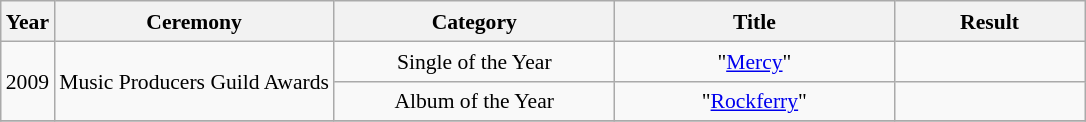<table class="wikitable" style="text-align:center; font-size:90%; line-height:20px;">
<tr>
<th>Year</th>
<th width="180px">Ceremony</th>
<th width="180px">Category</th>
<th width="180px">Title</th>
<th width="120px">Result</th>
</tr>
<tr>
<td rowspan="2">2009</td>
<td rowspan="2">Music Producers Guild Awards</td>
<td>Single of the Year</td>
<td>"<a href='#'>Mercy</a>"</td>
<td></td>
</tr>
<tr>
<td>Album of the Year</td>
<td>"<a href='#'>Rockferry</a>"</td>
<td></td>
</tr>
<tr>
</tr>
</table>
